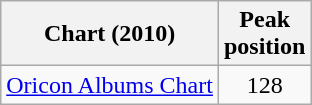<table class="wikitable sortable">
<tr>
<th>Chart (2010)</th>
<th>Peak<br>position</th>
</tr>
<tr>
<td><a href='#'>Oricon Albums Chart</a></td>
<td style="text-align:center;">128</td>
</tr>
</table>
